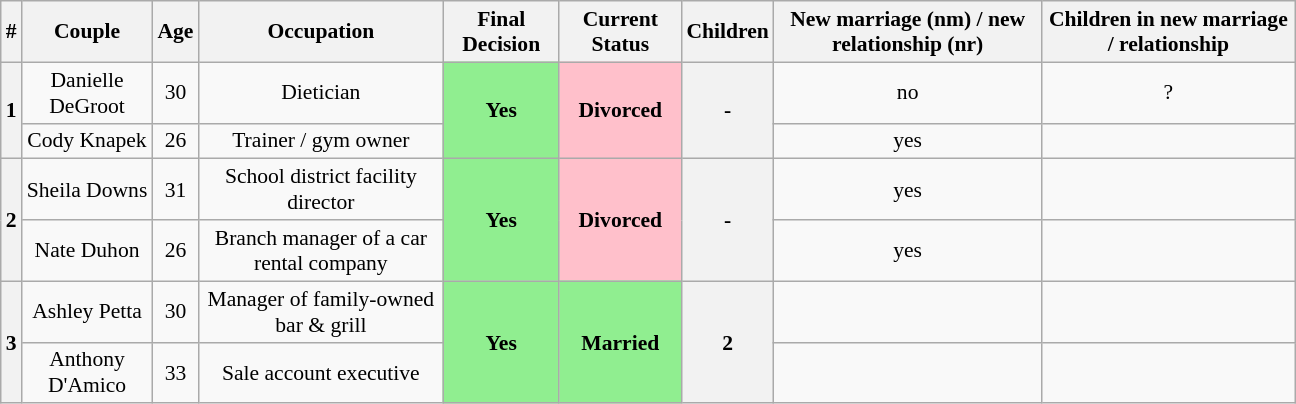<table class="wikitable plainrowheaders" style="text-align:center; font-size:90%; width:60em;">
<tr>
<th>#</th>
<th>Couple</th>
<th>Age</th>
<th>Occupation</th>
<th>Final Decision</th>
<th>Current Status</th>
<th>Children</th>
<th>New marriage (nm) / new relationship (nr)</th>
<th>Children in new marriage / relationship</th>
</tr>
<tr>
<th rowspan="2">1</th>
<td>Danielle DeGroot</td>
<td>30</td>
<td>Dietician</td>
<th rowspan="2" style="background:lightgreen;">Yes</th>
<th rowspan="2" style="background:pink;">Divorced</th>
<th rowspan="2">-</th>
<td>no</td>
<td>?</td>
</tr>
<tr>
<td>Cody Knapek</td>
<td>26</td>
<td>Trainer / gym owner</td>
<td>yes</td>
<td></td>
</tr>
<tr>
<th rowspan="2">2</th>
<td>Sheila Downs</td>
<td>31</td>
<td>School district facility director</td>
<th rowspan="2" style="background:lightgreen;">Yes</th>
<th rowspan="2" style="background:pink;">Divorced</th>
<th rowspan="2">-</th>
<td>yes</td>
<td></td>
</tr>
<tr>
<td>Nate Duhon</td>
<td>26</td>
<td>Branch manager of a car rental company</td>
<td>yes</td>
<td></td>
</tr>
<tr>
<th rowspan="2">3</th>
<td>Ashley Petta</td>
<td>30</td>
<td>Manager of family-owned bar & grill</td>
<th rowspan="2" style="background:lightgreen;">Yes</th>
<th rowspan="2" style="background:lightgreen;">Married</th>
<th rowspan="3">2</th>
<td></td>
<td></td>
</tr>
<tr>
<td>Anthony D'Amico</td>
<td>33</td>
<td>Sale account executive</td>
<td></td>
<td></td>
</tr>
</table>
